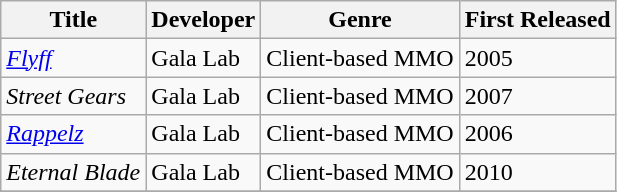<table class="wikitable sortable">
<tr>
<th>Title</th>
<th>Developer</th>
<th>Genre</th>
<th>First Released</th>
</tr>
<tr>
<td><em><a href='#'>Flyff</a></em></td>
<td>Gala Lab</td>
<td>Client-based MMO</td>
<td>2005</td>
</tr>
<tr>
<td><em>Street Gears</em></td>
<td>Gala Lab</td>
<td>Client-based MMO</td>
<td>2007</td>
</tr>
<tr>
<td><em><a href='#'>Rappelz</a></em></td>
<td>Gala Lab</td>
<td>Client-based MMO</td>
<td>2006</td>
</tr>
<tr>
<td><em>Eternal Blade</em></td>
<td>Gala Lab</td>
<td>Client-based MMO</td>
<td>2010</td>
</tr>
<tr>
</tr>
</table>
